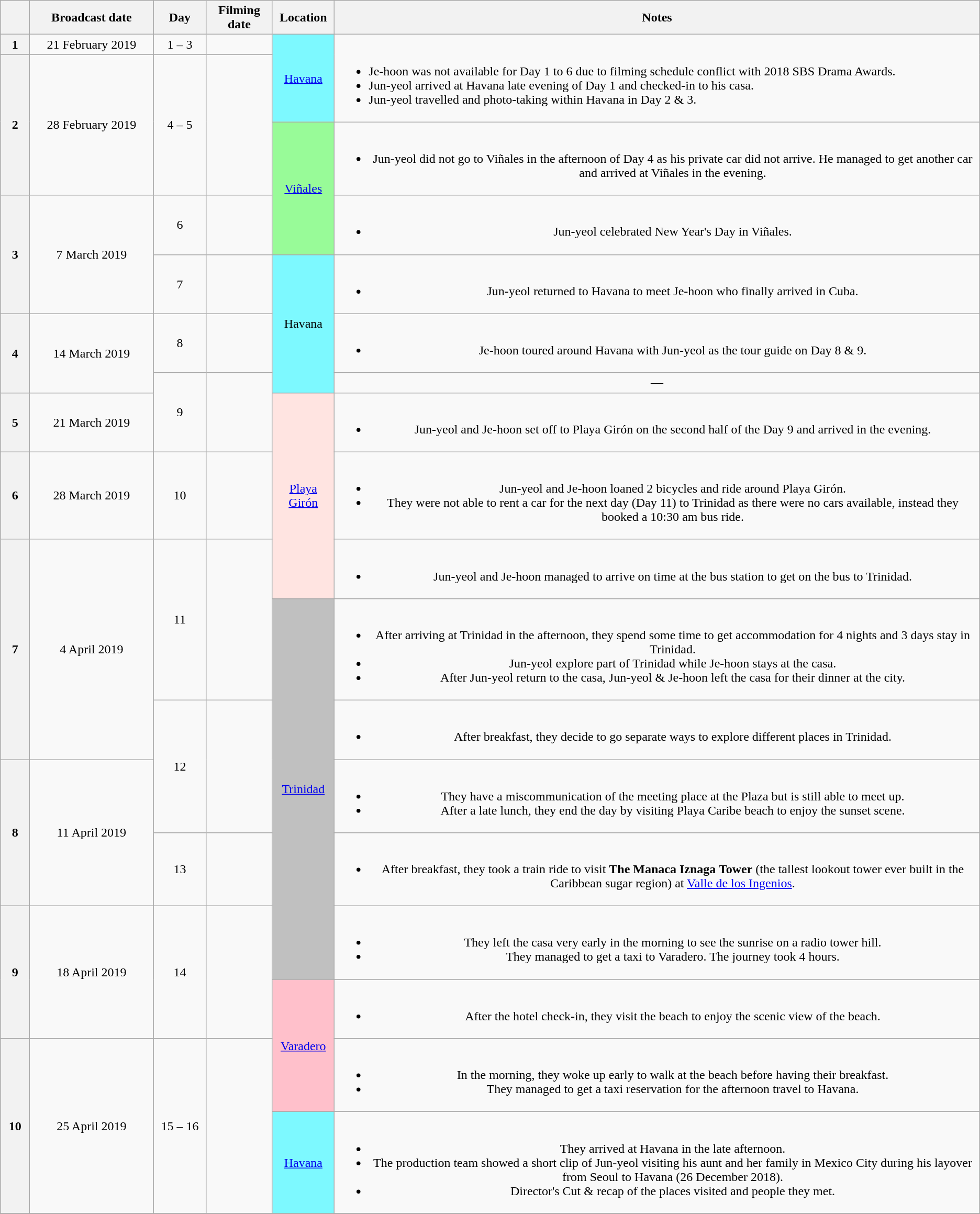<table class="wikitable" style="text-align:center">
<tr>
<th width=30></th>
<th width=150>Broadcast date</th>
<th width=60>Day</th>
<th>Filming date</th>
<th>Location</th>
<th>Notes</th>
</tr>
<tr>
<th>1</th>
<td>21 February 2019</td>
<td>1 – 3</td>
<td></td>
<td rowspan=2 style=background:#7DF9FF><a href='#'>Havana</a></td>
<td rowspan=2 style=text-align:left><br><ul><li>Je-hoon was not available for Day 1 to 6 due to filming schedule conflict with 2018 SBS Drama Awards.</li><li>Jun-yeol arrived at Havana late evening of Day 1 and checked-in to his casa.</li><li>Jun-yeol travelled and photo-taking within Havana in Day 2 & 3.</li></ul></td>
</tr>
<tr>
<th rowspan=2>2</th>
<td rowspan=2>28 February 2019</td>
<td rowspan=2>4 – 5</td>
<td rowspan=2></td>
</tr>
<tr>
<td rowspan=2 style=background:PaleGreen><a href='#'>Viñales</a></td>
<td><br><ul><li>Jun-yeol did not go to Viñales in the afternoon of Day 4 as his private car did not arrive. He managed to get another car and arrived at Viñales in the evening.</li></ul></td>
</tr>
<tr>
<th rowspan=2>3</th>
<td rowspan=2>7 March 2019</td>
<td>6</td>
<td></td>
<td><br><ul><li>Jun-yeol celebrated New Year's Day in Viñales.</li></ul></td>
</tr>
<tr>
<td>7</td>
<td></td>
<td rowspan=3 style=background:#7DF9FF>Havana</td>
<td><br><ul><li>Jun-yeol returned to Havana to meet Je-hoon who finally arrived in Cuba.</li></ul></td>
</tr>
<tr>
<th rowspan=2>4</th>
<td rowspan=2>14 March 2019</td>
<td>8</td>
<td></td>
<td><br><ul><li>Je-hoon toured around Havana with Jun-yeol as the tour guide on Day 8 & 9.</li></ul></td>
</tr>
<tr>
<td rowspan=2>9</td>
<td rowspan=2></td>
<td>—</td>
</tr>
<tr>
<th>5</th>
<td>21 March 2019</td>
<td rowspan=3 style=background:mistyrose><a href='#'>Playa Girón</a></td>
<td><br><ul><li>Jun-yeol and Je-hoon set off to Playa Girón on the second half of the Day 9 and arrived in the evening.</li></ul></td>
</tr>
<tr>
<th>6</th>
<td>28 March 2019</td>
<td>10</td>
<td></td>
<td><br><ul><li>Jun-yeol and Je-hoon loaned 2 bicycles and ride around Playa Girón.</li><li>They were not able to rent a car for the next day (Day 11) to Trinidad as there were no cars available, instead they booked a 10:30 am bus ride.</li></ul></td>
</tr>
<tr>
<th rowspan=3>7</th>
<td rowspan=3>4 April 2019</td>
<td rowspan=2>11</td>
<td rowspan=2></td>
<td><br><ul><li>Jun-yeol and Je-hoon managed to arrive on time at the bus station to get on the bus to Trinidad.</li></ul></td>
</tr>
<tr>
<td rowspan=5 style=background:silver><a href='#'>Trinidad</a></td>
<td><br><ul><li>After arriving at Trinidad in the afternoon, they spend some time to get accommodation for 4 nights and 3 days stay in Trinidad.</li><li>Jun-yeol explore part of Trinidad while Je-hoon stays at the casa.</li><li>After Jun-yeol return to the casa, Jun-yeol & Je-hoon left the casa for their dinner at the city.</li></ul></td>
</tr>
<tr>
<td rowspan=2>12</td>
<td rowspan=2></td>
<td><br><ul><li>After breakfast, they decide to go separate ways to explore different places in Trinidad.</li></ul></td>
</tr>
<tr>
<th rowspan=2>8</th>
<td rowspan=2>11 April 2019</td>
<td><br><ul><li>They have a miscommunication of the meeting place at the Plaza but is still able to meet up.</li><li>After a late lunch, they end the day by visiting Playa Caribe beach to enjoy the sunset scene.</li></ul></td>
</tr>
<tr>
<td>13</td>
<td></td>
<td><br><ul><li>After breakfast, they took a train ride to visit <strong>The Manaca Iznaga Tower</strong> (the tallest lookout tower ever built in the Caribbean sugar region) at <a href='#'>Valle de los Ingenios</a>.</li></ul></td>
</tr>
<tr>
<th rowspan=2>9</th>
<td rowspan=2>18 April 2019</td>
<td rowspan=2>14</td>
<td rowspan=2></td>
<td><br><ul><li>They left the casa very early in the morning to see the sunrise on a radio tower hill.</li><li>They managed to get a taxi to Varadero. The journey took 4 hours.</li></ul></td>
</tr>
<tr>
<td rowspan=2 style=background:pink><a href='#'>Varadero</a></td>
<td><br><ul><li>After the hotel check-in, they visit the beach to enjoy the scenic view of the beach.</li></ul></td>
</tr>
<tr>
<th rowspan=2>10</th>
<td rowspan=2>25 April 2019</td>
<td rowspan=2>15 – 16</td>
<td rowspan=2></td>
<td><br><ul><li>In the morning, they woke up early to walk at the beach before having their breakfast.</li><li>They managed to get a taxi reservation for the afternoon travel to Havana.</li></ul></td>
</tr>
<tr>
<td style=background:#7DF9FF><a href='#'>Havana</a></td>
<td><br><ul><li>They arrived at Havana in the late afternoon.</li><li>The production team showed a short clip of Jun-yeol visiting his aunt and her family in Mexico City during his layover from Seoul to Havana (26 December 2018).</li><li>Director's Cut & recap of the places visited and people they met.</li></ul></td>
</tr>
<tr>
</tr>
</table>
